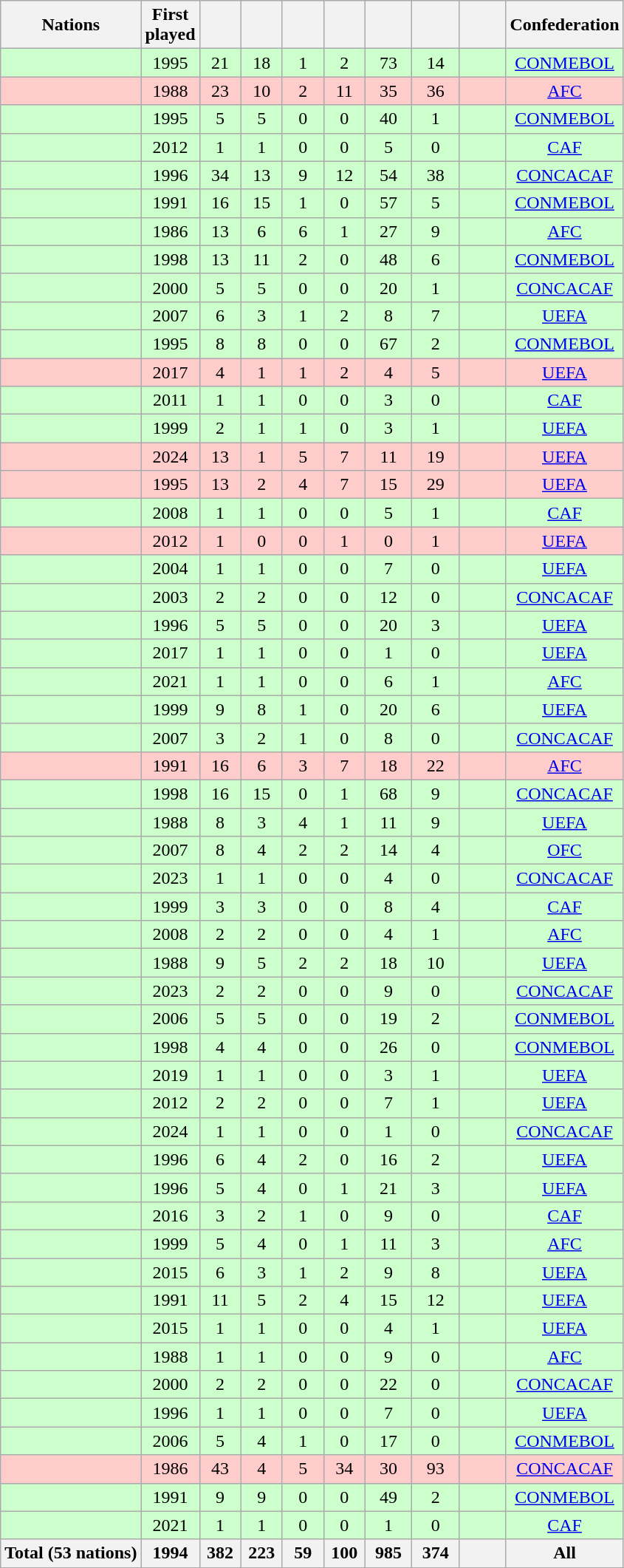<table class="wikitable sortable" style="text-align:center;">
<tr>
<th>Nations</th>
<th width=40>First played</th>
<th width=30></th>
<th width=30></th>
<th width=30></th>
<th width=30></th>
<th width=35></th>
<th width=35></th>
<th width=35></th>
<th>Confederation</th>
</tr>
<tr bgcolor=#CCFFCC>
<td align=left></td>
<td>1995</td>
<td>21</td>
<td>18</td>
<td>1</td>
<td>2</td>
<td>73</td>
<td>14</td>
<td></td>
<td><a href='#'>CONMEBOL</a></td>
</tr>
<tr bgcolor=#FFCCCC>
<td align=left></td>
<td>1988</td>
<td>23</td>
<td>10</td>
<td>2</td>
<td>11</td>
<td>35</td>
<td>36</td>
<td></td>
<td><a href='#'>AFC</a></td>
</tr>
<tr bgcolor=#CCFFCC>
<td align=left></td>
<td>1995</td>
<td>5</td>
<td>5</td>
<td>0</td>
<td>0</td>
<td>40</td>
<td>1</td>
<td></td>
<td><a href='#'>CONMEBOL</a></td>
</tr>
<tr bgcolor=#CCFFCC>
<td align=left></td>
<td>2012</td>
<td>1</td>
<td>1</td>
<td>0</td>
<td>0</td>
<td>5</td>
<td>0</td>
<td></td>
<td><a href='#'>CAF</a></td>
</tr>
<tr bgcolor=#CCFFCC>
<td align=left></td>
<td>1996</td>
<td>34</td>
<td>13</td>
<td>9</td>
<td>12</td>
<td>54</td>
<td>38</td>
<td></td>
<td><a href='#'>CONCACAF</a></td>
</tr>
<tr bgcolor=#CCFFCC>
<td align=left></td>
<td>1991</td>
<td>16</td>
<td>15</td>
<td>1</td>
<td>0</td>
<td>57</td>
<td>5</td>
<td></td>
<td><a href='#'>CONMEBOL</a></td>
</tr>
<tr bgcolor=#CCFFCC>
<td align=left></td>
<td>1986</td>
<td>13</td>
<td>6</td>
<td>6</td>
<td>1</td>
<td>27</td>
<td>9</td>
<td></td>
<td><a href='#'>AFC</a></td>
</tr>
<tr bgcolor=#CCFFCC>
<td align=left></td>
<td>1998</td>
<td>13</td>
<td>11</td>
<td>2</td>
<td>0</td>
<td>48</td>
<td>6</td>
<td></td>
<td><a href='#'>CONMEBOL</a></td>
</tr>
<tr bgcolor=#CCFFCC>
<td align=left></td>
<td>2000</td>
<td>5</td>
<td>5</td>
<td>0</td>
<td>0</td>
<td>20</td>
<td>1</td>
<td></td>
<td><a href='#'>CONCACAF</a></td>
</tr>
<tr bgcolor=#CCFFCC>
<td align=left></td>
<td>2007</td>
<td>6</td>
<td>3</td>
<td>1</td>
<td>2</td>
<td>8</td>
<td>7</td>
<td></td>
<td><a href='#'>UEFA</a></td>
</tr>
<tr bgcolor=#CCFFCC>
<td align=left></td>
<td>1995</td>
<td>8</td>
<td>8</td>
<td>0</td>
<td>0</td>
<td>67</td>
<td>2</td>
<td></td>
<td><a href='#'>CONMEBOL</a></td>
</tr>
<tr bgcolor=#FFCCCC>
<td align=left></td>
<td>2017</td>
<td>4</td>
<td>1</td>
<td>1</td>
<td>2</td>
<td>4</td>
<td>5</td>
<td></td>
<td><a href='#'>UEFA</a></td>
</tr>
<tr bgcolor=#CCFFCC>
<td align=left></td>
<td>2011</td>
<td>1</td>
<td>1</td>
<td>0</td>
<td>0</td>
<td>3</td>
<td>0</td>
<td></td>
<td><a href='#'>CAF</a></td>
</tr>
<tr bgcolor=#CCFFCC>
<td align=left></td>
<td>1999</td>
<td>2</td>
<td>1</td>
<td>1</td>
<td>0</td>
<td>3</td>
<td>1</td>
<td></td>
<td><a href='#'>UEFA</a></td>
</tr>
<tr bgcolor=#FFCCCC>
<td align=left></td>
<td>2024</td>
<td>13</td>
<td>1</td>
<td>5</td>
<td>7</td>
<td>11</td>
<td>19</td>
<td></td>
<td><a href='#'>UEFA</a></td>
</tr>
<tr bgcolor=#FFCCCC>
<td align=left></td>
<td>1995</td>
<td>13</td>
<td>2</td>
<td>4</td>
<td>7</td>
<td>15</td>
<td>29</td>
<td></td>
<td><a href='#'>UEFA</a></td>
</tr>
<tr bgcolor=#CCFFCC>
<td align=left></td>
<td>2008</td>
<td>1</td>
<td>1</td>
<td>0</td>
<td>0</td>
<td>5</td>
<td>1</td>
<td></td>
<td><a href='#'>CAF</a></td>
</tr>
<tr bgcolor=#FFCCCC>
<td align=left></td>
<td>2012</td>
<td>1</td>
<td>0</td>
<td>0</td>
<td>1</td>
<td>0</td>
<td>1</td>
<td></td>
<td><a href='#'>UEFA</a></td>
</tr>
<tr bgcolor=#CCFFCC>
<td align=left></td>
<td>2004</td>
<td>1</td>
<td>1</td>
<td>0</td>
<td>0</td>
<td>7</td>
<td>0</td>
<td></td>
<td><a href='#'>UEFA</a></td>
</tr>
<tr bgcolor=#CCFFCC>
<td align=left></td>
<td>2003</td>
<td>2</td>
<td>2</td>
<td>0</td>
<td>0</td>
<td>12</td>
<td>0</td>
<td></td>
<td><a href='#'>CONCACAF</a></td>
</tr>
<tr bgcolor=#CCFFCC>
<td align=left></td>
<td>1996</td>
<td>5</td>
<td>5</td>
<td>0</td>
<td>0</td>
<td>20</td>
<td>3</td>
<td></td>
<td><a href='#'>UEFA</a></td>
</tr>
<tr bgcolor=#CCFFCC>
<td align=left></td>
<td>2017</td>
<td>1</td>
<td>1</td>
<td>0</td>
<td>0</td>
<td>1</td>
<td>0</td>
<td></td>
<td><a href='#'>UEFA</a></td>
</tr>
<tr bgcolor=#CCFFCC>
<td align=left></td>
<td>2021</td>
<td>1</td>
<td>1</td>
<td>0</td>
<td>0</td>
<td>6</td>
<td>1</td>
<td></td>
<td><a href='#'>AFC</a></td>
</tr>
<tr bgcolor=#CCFFCC>
<td align=left></td>
<td>1999</td>
<td>9</td>
<td>8</td>
<td>1</td>
<td>0</td>
<td>20</td>
<td>6</td>
<td></td>
<td><a href='#'>UEFA</a></td>
</tr>
<tr bgcolor=#CCFFCC>
<td align=left></td>
<td>2007</td>
<td>3</td>
<td>2</td>
<td>1</td>
<td>0</td>
<td>8</td>
<td>0</td>
<td></td>
<td><a href='#'>CONCACAF</a></td>
</tr>
<tr bgcolor=#FFCCCC>
<td align=left></td>
<td>1991</td>
<td>16</td>
<td>6</td>
<td>3</td>
<td>7</td>
<td>18</td>
<td>22</td>
<td></td>
<td><a href='#'>AFC</a></td>
</tr>
<tr bgcolor=#CCFFCC>
<td align=left></td>
<td>1998</td>
<td>16</td>
<td>15</td>
<td>0</td>
<td>1</td>
<td>68</td>
<td>9</td>
<td></td>
<td><a href='#'>CONCACAF</a></td>
</tr>
<tr bgcolor=#CCFFCC>
<td align=left></td>
<td>1988</td>
<td>8</td>
<td>3</td>
<td>4</td>
<td>1</td>
<td>11</td>
<td>9</td>
<td></td>
<td><a href='#'>UEFA</a></td>
</tr>
<tr bgcolor=#CCFFCC>
<td align=left></td>
<td>2007</td>
<td>8</td>
<td>4</td>
<td>2</td>
<td>2</td>
<td>14</td>
<td>4</td>
<td></td>
<td><a href='#'>OFC</a></td>
</tr>
<tr bgcolor=#CCFFCC>
<td align=left></td>
<td>2023</td>
<td>1</td>
<td>1</td>
<td>0</td>
<td>0</td>
<td>4</td>
<td>0</td>
<td></td>
<td><a href='#'>CONCACAF</a></td>
</tr>
<tr bgcolor=#CCFFCC>
<td align=left></td>
<td>1999</td>
<td>3</td>
<td>3</td>
<td>0</td>
<td>0</td>
<td>8</td>
<td>4</td>
<td></td>
<td><a href='#'>CAF</a></td>
</tr>
<tr bgcolor=#CCFFCC>
<td align=left></td>
<td>2008</td>
<td>2</td>
<td>2</td>
<td>0</td>
<td>0</td>
<td>4</td>
<td>1</td>
<td></td>
<td><a href='#'>AFC</a></td>
</tr>
<tr bgcolor=#CCFFCC>
<td align=left></td>
<td>1988</td>
<td>9</td>
<td>5</td>
<td>2</td>
<td>2</td>
<td>18</td>
<td>10</td>
<td></td>
<td><a href='#'>UEFA</a></td>
</tr>
<tr bgcolor=#CCFFCC>
<td align=left></td>
<td>2023</td>
<td>2</td>
<td>2</td>
<td>0</td>
<td>0</td>
<td>9</td>
<td>0</td>
<td></td>
<td><a href='#'>CONCACAF</a></td>
</tr>
<tr bgcolor=#CCFFCC>
<td align=left></td>
<td>2006</td>
<td>5</td>
<td>5</td>
<td>0</td>
<td>0</td>
<td>19</td>
<td>2</td>
<td></td>
<td><a href='#'>CONMEBOL</a></td>
</tr>
<tr bgcolor=#CCFFCC>
<td align=left></td>
<td>1998</td>
<td>4</td>
<td>4</td>
<td>0</td>
<td>0</td>
<td>26</td>
<td>0</td>
<td></td>
<td><a href='#'>CONMEBOL</a></td>
</tr>
<tr bgcolor=#CCFFCC>
<td align=left></td>
<td>2019</td>
<td>1</td>
<td>1</td>
<td>0</td>
<td>0</td>
<td>3</td>
<td>1</td>
<td></td>
<td><a href='#'>UEFA</a></td>
</tr>
<tr bgcolor=#CCFFCC>
<td align=left></td>
<td>2012</td>
<td>2</td>
<td>2</td>
<td>0</td>
<td>0</td>
<td>7</td>
<td>1</td>
<td></td>
<td><a href='#'>UEFA</a></td>
</tr>
<tr bgcolor=#CCFFCC>
<td align=left></td>
<td>2024</td>
<td>1</td>
<td>1</td>
<td>0</td>
<td>0</td>
<td>1</td>
<td>0</td>
<td></td>
<td><a href='#'>CONCACAF</a></td>
</tr>
<tr bgcolor=#CCFFCC>
<td align=left></td>
<td>1996</td>
<td>6</td>
<td>4</td>
<td>2</td>
<td>0</td>
<td>16</td>
<td>2</td>
<td></td>
<td><a href='#'>UEFA</a></td>
</tr>
<tr bgcolor=#CCFFCC>
<td align=left></td>
<td>1996</td>
<td>5</td>
<td>4</td>
<td>0</td>
<td>1</td>
<td>21</td>
<td>3</td>
<td></td>
<td><a href='#'>UEFA</a></td>
</tr>
<tr bgcolor=#CCFFCC>
<td align=left></td>
<td>2016</td>
<td>3</td>
<td>2</td>
<td>1</td>
<td>0</td>
<td>9</td>
<td>0</td>
<td></td>
<td><a href='#'>CAF</a></td>
</tr>
<tr bgcolor=#CCFFCC>
<td align=left></td>
<td>1999</td>
<td>5</td>
<td>4</td>
<td>0</td>
<td>1</td>
<td>11</td>
<td>3</td>
<td></td>
<td><a href='#'>AFC</a></td>
</tr>
<tr bgcolor=#CCFFCC>
<td align=left></td>
<td>2015</td>
<td>6</td>
<td>3</td>
<td>1</td>
<td>2</td>
<td>9</td>
<td>8</td>
<td></td>
<td><a href='#'>UEFA</a></td>
</tr>
<tr bgcolor=#CCFFCC>
<td align=left></td>
<td>1991</td>
<td>11</td>
<td>5</td>
<td>2</td>
<td>4</td>
<td>15</td>
<td>12</td>
<td></td>
<td><a href='#'>UEFA</a></td>
</tr>
<tr bgcolor=#CCFFCC>
<td align=left></td>
<td>2015</td>
<td>1</td>
<td>1</td>
<td>0</td>
<td>0</td>
<td>4</td>
<td>1</td>
<td></td>
<td><a href='#'>UEFA</a></td>
</tr>
<tr bgcolor=#CCFFCC>
<td align=left></td>
<td>1988</td>
<td>1</td>
<td>1</td>
<td>0</td>
<td>0</td>
<td>9</td>
<td>0</td>
<td></td>
<td><a href='#'>AFC</a></td>
</tr>
<tr bgcolor=#CCFFCC>
<td align=left></td>
<td>2000</td>
<td>2</td>
<td>2</td>
<td>0</td>
<td>0</td>
<td>22</td>
<td>0</td>
<td></td>
<td><a href='#'>CONCACAF</a></td>
</tr>
<tr bgcolor=#CCFFCC>
<td align=left></td>
<td>1996</td>
<td>1</td>
<td>1</td>
<td>0</td>
<td>0</td>
<td>7</td>
<td>0</td>
<td></td>
<td><a href='#'>UEFA</a></td>
</tr>
<tr bgcolor=#CCFFCC>
<td align=left></td>
<td>2006</td>
<td>5</td>
<td>4</td>
<td>1</td>
<td>0</td>
<td>17</td>
<td>0</td>
<td></td>
<td><a href='#'>CONMEBOL</a></td>
</tr>
<tr bgcolor=#FFCCCC>
<td align=left></td>
<td>1986</td>
<td>43</td>
<td>4</td>
<td>5</td>
<td>34</td>
<td>30</td>
<td>93</td>
<td></td>
<td><a href='#'>CONCACAF</a></td>
</tr>
<tr bgcolor=#CCFFCC>
<td align=left></td>
<td>1991</td>
<td>9</td>
<td>9</td>
<td>0</td>
<td>0</td>
<td>49</td>
<td>2</td>
<td></td>
<td><a href='#'>CONMEBOL</a></td>
</tr>
<tr bgcolor=#CCFFCC>
<td align=left></td>
<td>2021</td>
<td>1</td>
<td>1</td>
<td>0</td>
<td>0</td>
<td>1</td>
<td>0</td>
<td></td>
<td><a href='#'>CAF</a></td>
</tr>
<tr class="sortbottom">
<th>Total (53 nations)</th>
<th>1994</th>
<th>382</th>
<th>223</th>
<th>59</th>
<th>100</th>
<th>985</th>
<th>374</th>
<th></th>
<th>All</th>
</tr>
</table>
